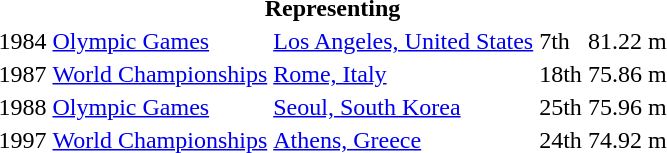<table>
<tr>
<th colspan="5">Representing </th>
</tr>
<tr>
<td>1984</td>
<td><a href='#'>Olympic Games</a></td>
<td><a href='#'>Los Angeles, United States</a></td>
<td>7th</td>
<td>81.22 m</td>
</tr>
<tr>
<td>1987</td>
<td><a href='#'>World Championships</a></td>
<td><a href='#'>Rome, Italy</a></td>
<td>18th</td>
<td>75.86 m</td>
</tr>
<tr>
<td>1988</td>
<td><a href='#'>Olympic Games</a></td>
<td><a href='#'>Seoul, South Korea</a></td>
<td>25th</td>
<td>75.96 m</td>
</tr>
<tr>
<td>1997</td>
<td><a href='#'>World Championships</a></td>
<td><a href='#'>Athens, Greece</a></td>
<td>24th</td>
<td>74.92 m</td>
</tr>
</table>
